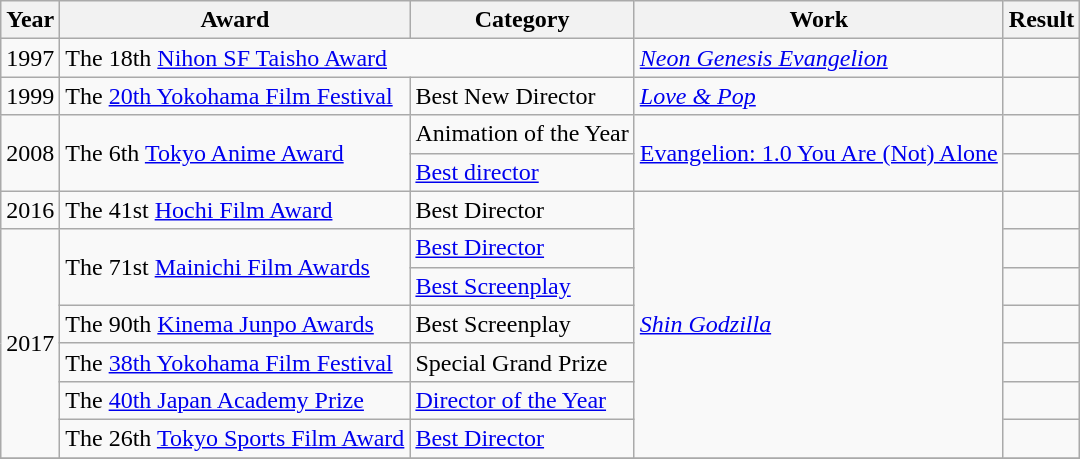<table class="wikitable sortable">
<tr>
<th>Year</th>
<th>Award</th>
<th>Category</th>
<th>Work</th>
<th>Result</th>
</tr>
<tr>
<td>1997</td>
<td colspan="2">The 18th <a href='#'>Nihon SF Taisho Award</a></td>
<td><em><a href='#'>Neon Genesis Evangelion</a></em></td>
<td></td>
</tr>
<tr>
<td>1999</td>
<td>The <a href='#'>20th Yokohama Film Festival</a></td>
<td>Best New Director</td>
<td><em><a href='#'>Love & Pop</a></em></td>
<td></td>
</tr>
<tr>
<td rowspan="2">2008</td>
<td rowspan="2">The 6th <a href='#'>Tokyo Anime Award</a></td>
<td>Animation of the Year</td>
<td rowspan="2"><a href='#'>Evangelion: 1.0 You Are (Not) Alone</a></td>
<td></td>
</tr>
<tr>
<td><a href='#'>Best director</a></td>
<td></td>
</tr>
<tr>
<td>2016</td>
<td>The 41st <a href='#'>Hochi Film Award</a></td>
<td>Best Director</td>
<td rowspan="7"><em><a href='#'>Shin Godzilla</a></em></td>
<td></td>
</tr>
<tr>
<td rowspan="6">2017</td>
<td rowspan="2">The 71st <a href='#'>Mainichi Film Awards</a></td>
<td><a href='#'>Best Director</a></td>
<td></td>
</tr>
<tr>
<td><a href='#'>Best Screenplay</a></td>
<td></td>
</tr>
<tr>
<td>The 90th <a href='#'>Kinema Junpo Awards</a></td>
<td>Best Screenplay</td>
<td></td>
</tr>
<tr>
<td>The <a href='#'>38th Yokohama Film Festival</a></td>
<td>Special Grand Prize</td>
<td></td>
</tr>
<tr>
<td>The <a href='#'>40th Japan Academy Prize</a></td>
<td><a href='#'>Director of the Year</a></td>
<td></td>
</tr>
<tr>
<td>The 26th <a href='#'>Tokyo Sports Film Award</a></td>
<td><a href='#'>Best Director</a></td>
<td></td>
</tr>
<tr>
</tr>
</table>
